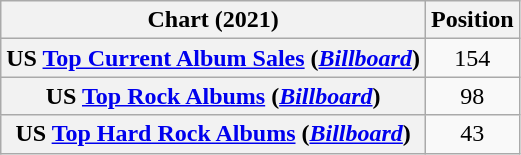<table class="wikitable sortable plainrowheaders" style="text-align:center">
<tr>
<th scope="col">Chart (2021)</th>
<th scope="col">Position</th>
</tr>
<tr>
<th scope="row">US <a href='#'>Top Current Album Sales</a> (<em><a href='#'>Billboard</a></em>)</th>
<td>154</td>
</tr>
<tr>
<th scope="row">US <a href='#'>Top Rock Albums</a> (<em><a href='#'>Billboard</a></em>)</th>
<td>98</td>
</tr>
<tr>
<th scope="row">US <a href='#'>Top Hard Rock Albums</a> (<em><a href='#'>Billboard</a></em>)</th>
<td>43</td>
</tr>
</table>
